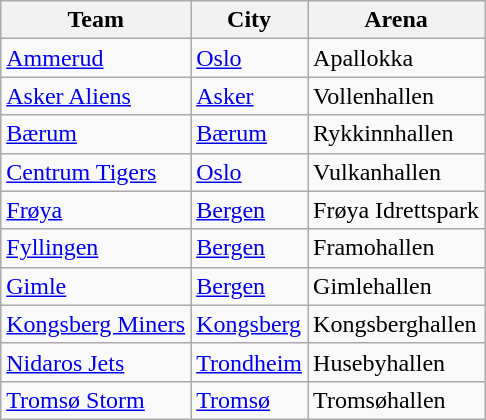<table class="wikitable sortable">
<tr>
<th>Team</th>
<th>City</th>
<th>Arena</th>
</tr>
<tr>
<td><a href='#'>Ammerud</a></td>
<td><a href='#'>Oslo</a></td>
<td>Apallokka</td>
</tr>
<tr>
<td><a href='#'>Asker Aliens</a></td>
<td><a href='#'>Asker</a></td>
<td>Vollenhallen</td>
</tr>
<tr>
<td><a href='#'>Bærum</a></td>
<td><a href='#'>Bærum</a></td>
<td>Rykkinnhallen</td>
</tr>
<tr>
<td><a href='#'>Centrum Tigers</a></td>
<td><a href='#'>Oslo</a></td>
<td>Vulkanhallen</td>
</tr>
<tr>
<td><a href='#'>Frøya</a></td>
<td><a href='#'>Bergen</a></td>
<td>Frøya Idrettspark</td>
</tr>
<tr>
<td><a href='#'>Fyllingen</a></td>
<td><a href='#'>Bergen</a></td>
<td>Framohallen</td>
</tr>
<tr>
<td><a href='#'>Gimle</a></td>
<td><a href='#'>Bergen</a></td>
<td>Gimlehallen</td>
</tr>
<tr>
<td><a href='#'>Kongsberg Miners</a></td>
<td><a href='#'>Kongsberg</a></td>
<td>Kongsberghallen</td>
</tr>
<tr>
<td><a href='#'>Nidaros Jets</a></td>
<td><a href='#'>Trondheim</a></td>
<td>Husebyhallen</td>
</tr>
<tr>
<td><a href='#'>Tromsø Storm</a></td>
<td><a href='#'>Tromsø</a></td>
<td>Tromsøhallen</td>
</tr>
</table>
